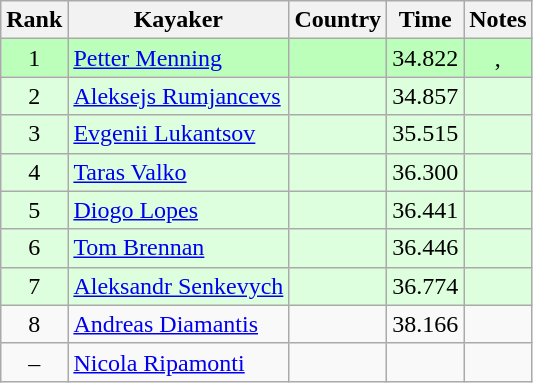<table class="wikitable" style="text-align:center">
<tr>
<th>Rank</th>
<th>Kayaker</th>
<th>Country</th>
<th>Time</th>
<th>Notes</th>
</tr>
<tr bgcolor=bbffbb>
<td>1</td>
<td align="left"><a href='#'>Petter Menning</a></td>
<td align="left"></td>
<td>34.822</td>
<td>, <strong></strong></td>
</tr>
<tr bgcolor=ddffdd>
<td>2</td>
<td align="left"><a href='#'>Aleksejs Rumjancevs</a></td>
<td align="left"></td>
<td>34.857</td>
<td></td>
</tr>
<tr bgcolor=ddffdd>
<td>3</td>
<td align="left"><a href='#'>Evgenii Lukantsov</a></td>
<td align="left"></td>
<td>35.515</td>
<td></td>
</tr>
<tr bgcolor=ddffdd>
<td>4</td>
<td align="left"><a href='#'>Taras Valko</a></td>
<td align="left"></td>
<td>36.300</td>
<td></td>
</tr>
<tr bgcolor=ddffdd>
<td>5</td>
<td align="left"><a href='#'>Diogo Lopes</a></td>
<td align="left"></td>
<td>36.441</td>
<td></td>
</tr>
<tr bgcolor=ddffdd>
<td>6</td>
<td align="left"><a href='#'>Tom Brennan</a></td>
<td align="left"></td>
<td>36.446</td>
<td></td>
</tr>
<tr bgcolor=ddffdd>
<td>7</td>
<td align="left"><a href='#'>Aleksandr Senkevych</a></td>
<td align="left"></td>
<td>36.774</td>
<td></td>
</tr>
<tr>
<td>8</td>
<td align="left"><a href='#'>Andreas Diamantis</a></td>
<td align="left"></td>
<td>38.166</td>
<td></td>
</tr>
<tr>
<td>–</td>
<td align="left"><a href='#'>Nicola Ripamonti</a></td>
<td align="left"></td>
<td></td>
<td></td>
</tr>
</table>
